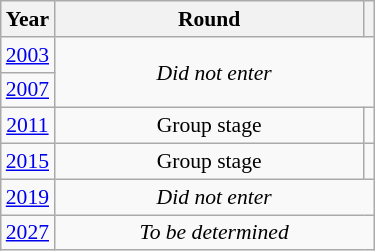<table class="wikitable" style="text-align: center; font-size:90%">
<tr>
<th>Year</th>
<th style="width:200px">Round</th>
<th></th>
</tr>
<tr>
<td><a href='#'>2003</a></td>
<td colspan="2" rowspan="2"><em>Did not enter</em></td>
</tr>
<tr>
<td><a href='#'>2007</a></td>
</tr>
<tr>
<td><a href='#'>2011</a></td>
<td>Group stage</td>
<td></td>
</tr>
<tr>
<td><a href='#'>2015</a></td>
<td>Group stage</td>
<td></td>
</tr>
<tr>
<td><a href='#'>2019</a></td>
<td colspan="2"><em>Did not enter</em></td>
</tr>
<tr>
<td><a href='#'>2027</a></td>
<td colspan="2"><em>To be determined</em></td>
</tr>
</table>
